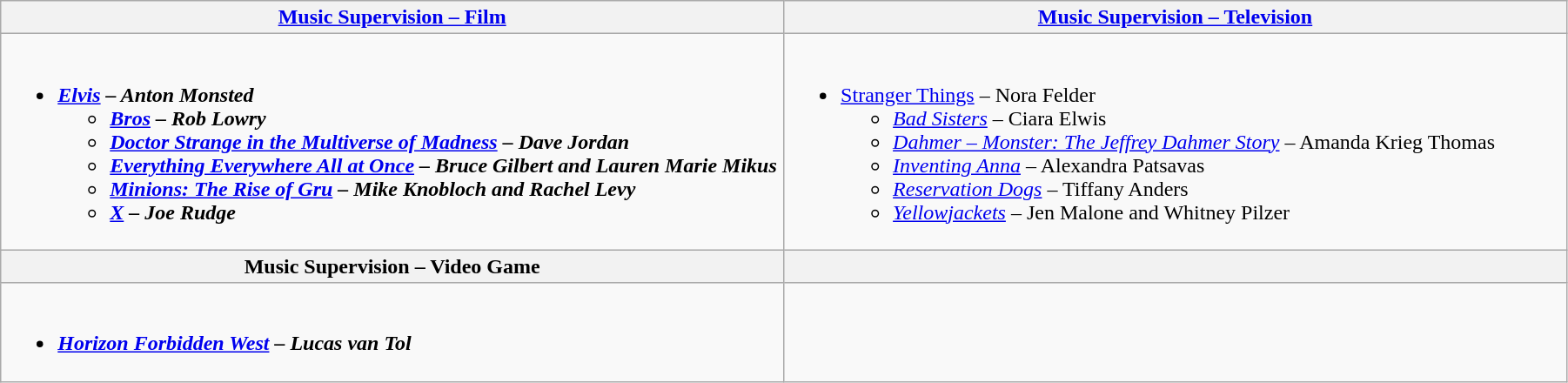<table class="wikitable" style="width:95%">
<tr>
<th width="50%"><a href='#'>Music Supervision – Film</a></th>
<th width="50%"><a href='#'>Music Supervision – Television</a></th>
</tr>
<tr>
<td valign="top"><br><ul><li><strong><em><a href='#'>Elvis</a><em> – Anton Monsted<strong><ul><li></em><a href='#'>Bros</a><em> – Rob Lowry</li><li></em><a href='#'>Doctor Strange in the Multiverse of Madness</a><em> – Dave Jordan</li><li></em><a href='#'>Everything Everywhere All at Once</a><em> – Bruce Gilbert and Lauren Marie Mikus</li><li></em><a href='#'>Minions: The Rise of Gru</a><em> – Mike Knobloch and Rachel Levy</li><li></em><a href='#'>X</a><em> – Joe Rudge</li></ul></li></ul></td>
<td valign="top"><br><ul><li></em></strong><a href='#'>Stranger Things</a></em> – Nora Felder</strong><ul><li><em><a href='#'>Bad Sisters</a></em> – Ciara Elwis</li><li><em><a href='#'>Dahmer – Monster: The Jeffrey Dahmer Story</a></em> – Amanda Krieg Thomas</li><li><em><a href='#'>Inventing Anna</a></em> – Alexandra Patsavas</li><li><em><a href='#'>Reservation Dogs</a></em> – Tiffany Anders</li><li><em><a href='#'>Yellowjackets</a></em> – Jen Malone and Whitney Pilzer</li></ul></li></ul></td>
</tr>
<tr>
<th width="50%">Music Supervision – Video Game</th>
<th width="50%"></th>
</tr>
<tr>
<td valign="top"><br><ul><li><strong><em><a href='#'>Horizon Forbidden West</a><em> – Lucas van Tol<strong></li></ul></td>
<td valign="top"></td>
</tr>
</table>
